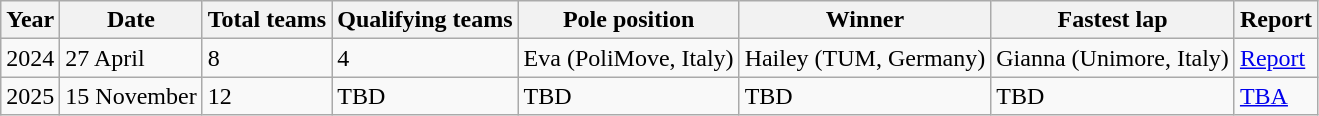<table class="wikitable">
<tr>
<th>Year</th>
<th>Date</th>
<th>Total teams</th>
<th>Qualifying teams</th>
<th>Pole position</th>
<th>Winner</th>
<th>Fastest lap</th>
<th>Report</th>
</tr>
<tr>
<td>2024</td>
<td>27 April</td>
<td>8</td>
<td>4</td>
<td>Eva (PoliMove, Italy)</td>
<td>Hailey (TUM, Germany)</td>
<td>Gianna (Unimore, Italy)</td>
<td><a href='#'>Report</a></td>
</tr>
<tr>
<td>2025</td>
<td>15 November</td>
<td>12</td>
<td>TBD</td>
<td>TBD</td>
<td>TBD</td>
<td>TBD</td>
<td><a href='#'>TBA</a></td>
</tr>
</table>
